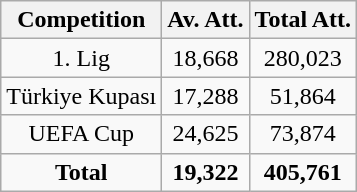<table class="wikitable" style="text-align: center">
<tr>
<th>Competition</th>
<th>Av. Att.</th>
<th>Total Att.</th>
</tr>
<tr>
<td>1. Lig</td>
<td>18,668</td>
<td>280,023</td>
</tr>
<tr>
<td>Türkiye Kupası</td>
<td>17,288</td>
<td>51,864</td>
</tr>
<tr>
<td>UEFA Cup</td>
<td>24,625</td>
<td>73,874</td>
</tr>
<tr>
<td><strong>Total</strong></td>
<td><strong>19,322</strong></td>
<td><strong>405,761</strong></td>
</tr>
</table>
